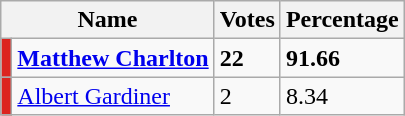<table class="wikitable">
<tr>
<th colspan="2">Name</th>
<th>Votes</th>
<th>Percentage</th>
</tr>
<tr>
<td style="background:#DC241F"></td>
<td><strong><a href='#'>Matthew Charlton</a></strong></td>
<td><strong>22</strong></td>
<td><strong>91.66</strong></td>
</tr>
<tr>
<td style="background:#DC241F"></td>
<td><a href='#'>Albert Gardiner</a></td>
<td>2</td>
<td>8.34</td>
</tr>
</table>
